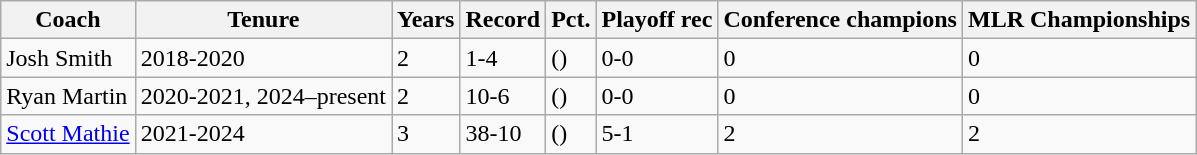<table class="wikitable">
<tr>
<th>Coach</th>
<th>Tenure</th>
<th>Years</th>
<th>Record</th>
<th>Pct.</th>
<th>Playoff rec</th>
<th>Conference champions</th>
<th>MLR Championships</th>
</tr>
<tr>
<td> Josh Smith</td>
<td>2018-2020</td>
<td>2</td>
<td>1-4</td>
<td>()</td>
<td>0-0</td>
<td>0</td>
<td>0</td>
</tr>
<tr>
<td> Ryan Martin</td>
<td>2020-2021, 2024–present</td>
<td>2</td>
<td>10-6</td>
<td>()</td>
<td>0-0</td>
<td>0</td>
<td>0</td>
</tr>
<tr>
<td> <a href='#'>Scott Mathie</a></td>
<td>2021-2024</td>
<td>3</td>
<td>38-10</td>
<td>()</td>
<td>5-1</td>
<td>2</td>
<td>2</td>
</tr>
</table>
